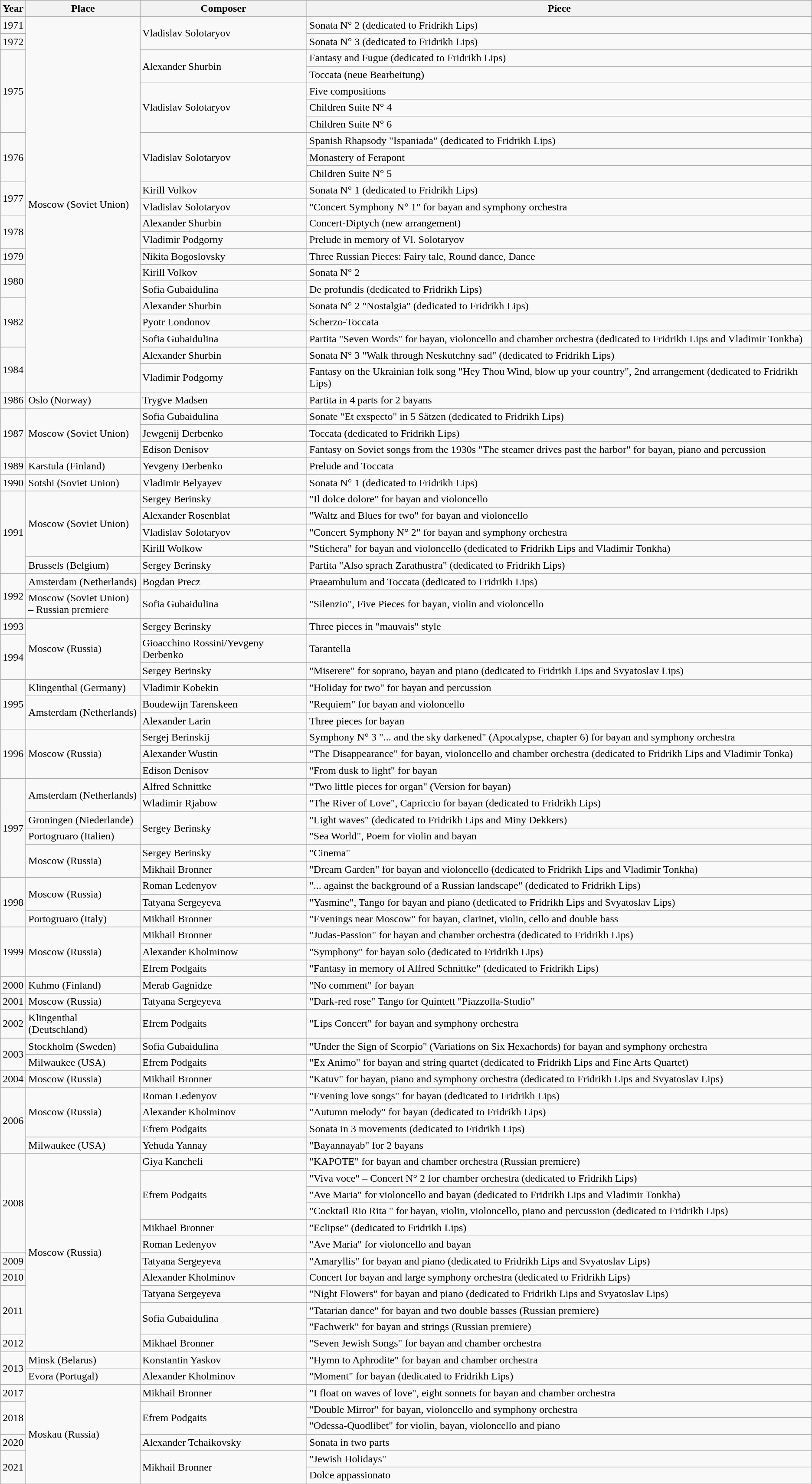<table class="wikitable sortable">
<tr>
<th>Year</th>
<th>Place</th>
<th>Composer</th>
<th>Piece</th>
</tr>
<tr>
<td>1971</td>
<td rowspan="22">Moscow (Soviet Union)</td>
<td rowspan="2">Vladislav Solotaryov</td>
<td>Sonata N° 2 (dedicated to Fridrikh Lips)</td>
</tr>
<tr>
<td>1972</td>
<td>Sonata N° 3 (dedicated to Fridrikh Lips)</td>
</tr>
<tr>
<td rowspan="5">1975</td>
<td rowspan="2">Alexander Shurbin</td>
<td>Fantasy and Fugue (dedicated to Fridrikh Lips)</td>
</tr>
<tr>
<td>Toccata (neue Bearbeitung)</td>
</tr>
<tr>
<td rowspan="3">Vladislav Solotaryov</td>
<td>Five compositions</td>
</tr>
<tr>
<td>Children Suite N° 4</td>
</tr>
<tr>
<td>Children Suite N° 6</td>
</tr>
<tr>
<td rowspan="3">1976</td>
<td rowspan="3">Vladislav Solotaryov</td>
<td>Spanish Rhapsody "Ispaniada" (dedicated to Fridrikh Lips)</td>
</tr>
<tr>
<td>Monastery of Ferapont</td>
</tr>
<tr>
<td>Children Suite N° 5</td>
</tr>
<tr>
<td rowspan="2">1977</td>
<td>Kirill Volkov</td>
<td>Sonata N° 1 (dedicated to Fridrikh Lips)</td>
</tr>
<tr>
<td>Vladislav Solotaryov</td>
<td>"Concert Symphony N° 1" for bayan and symphony orchestra</td>
</tr>
<tr>
<td rowspan="2">1978</td>
<td>Alexander Shurbin</td>
<td>Concert-Diptych (new arrangement)</td>
</tr>
<tr>
<td>Vladimir Podgorny</td>
<td>Prelude in memory of Vl. Solotaryov</td>
</tr>
<tr>
<td>1979</td>
<td>Nikita Bogoslovsky</td>
<td>Three Russian Pieces: Fairy tale, Round dance, Dance</td>
</tr>
<tr>
<td rowspan="2">1980</td>
<td>Kirill Volkov</td>
<td>Sonata N° 2</td>
</tr>
<tr>
<td>Sofia Gubaidulina</td>
<td>De profundis (dedicated to Fridrikh Lips)</td>
</tr>
<tr>
<td rowspan="3">1982</td>
<td>Alexander Shurbin</td>
<td>Sonata N° 2 "Nostalgia" (dedicated to Fridrikh Lips)</td>
</tr>
<tr>
<td>Pyotr Londonov</td>
<td>Scherzo-Toccata</td>
</tr>
<tr>
<td>Sofia Gubaidulina</td>
<td>Partita "Seven Words" for bayan, violoncello and chamber orchestra (dedicated to Fridrikh Lips and Vladimir Tonkha)</td>
</tr>
<tr>
<td rowspan="2">1984</td>
<td>Alexander Shurbin</td>
<td>Sonata N° 3 "Walk through Neskutchny sad" (dedicated to Fridrikh Lips)</td>
</tr>
<tr>
<td>Vladimir Podgorny</td>
<td>Fantasy on the Ukrainian folk song "Hey Thou Wind, blow up your country", 2nd arrangement (dedicated to Fridrikh Lips)</td>
</tr>
<tr>
<td>1986</td>
<td>Oslo (Norway)</td>
<td>Trygve Madsen</td>
<td>Partita in 4 parts for 2 bayans</td>
</tr>
<tr>
<td rowspan="3">1987</td>
<td rowspan="3">Moscow (Soviet Union)</td>
<td>Sofia Gubaidulina</td>
<td>Sonate "Et exspecto" in 5 Sätzen (dedicated to Fridrikh Lips)</td>
</tr>
<tr>
<td>Jewgenij Derbenko</td>
<td>Toccata (dedicated to Fridrikh Lips)</td>
</tr>
<tr>
<td>Edison Denisov</td>
<td>Fantasy on Soviet songs from the 1930s "The steamer drives past the harbor" for bayan, piano and percussion</td>
</tr>
<tr>
<td>1989</td>
<td>Karstula (Finland)</td>
<td>Yevgeny Derbenko</td>
<td>Prelude and Toccata</td>
</tr>
<tr>
<td>1990</td>
<td>Sotshi (Soviet Union)</td>
<td>Vladimir Belyayev</td>
<td>Sonata N° 1 (dedicated to Fridrikh Lips)</td>
</tr>
<tr>
<td rowspan="5">1991</td>
<td rowspan="4">Moscow (Soviet Union)</td>
<td>Sergey Berinsky</td>
<td>"Il dolce dolore" for bayan and violoncello</td>
</tr>
<tr>
<td>Alexander Rosenblat</td>
<td>"Waltz and Blues for two" for bayan and violoncello</td>
</tr>
<tr>
<td>Vladislav Solotaryov</td>
<td>"Concert Symphony N° 2" for bayan and symphony orchestra</td>
</tr>
<tr>
<td>Kirill Wolkow</td>
<td>"Stichera" for bayan and violoncello (dedicated to Fridrikh Lips and Vladimir Tonkha)</td>
</tr>
<tr>
<td>Brussels (Belgium)</td>
<td>Sergey Berinsky</td>
<td>Partita "Also sprach Zarathustra" (dedicated to Fridrikh Lips)</td>
</tr>
<tr>
<td rowspan="2">1992</td>
<td>Amsterdam (Netherlands)</td>
<td>Bogdan Precz</td>
<td>Praeambulum and Toccata (dedicated to Fridrikh Lips)</td>
</tr>
<tr>
<td>Moscow (Soviet Union)<br>– Russian premiere</td>
<td>Sofia Gubaidulina</td>
<td>"Silenzio", Five Pieces for bayan, violin and violoncello</td>
</tr>
<tr>
<td>1993</td>
<td rowspan="3">Moscow (Russia)</td>
<td>Sergey Berinsky</td>
<td>Three pieces in "mauvais" style</td>
</tr>
<tr>
<td rowspan="2">1994</td>
<td>Gioacchino Rossini/Yevgeny Derbenko</td>
<td>Tarantella</td>
</tr>
<tr>
<td>Sergey Berinsky</td>
<td>"Miserere" for soprano, bayan and piano (dedicated to Fridrikh Lips and Svyatoslav Lips)</td>
</tr>
<tr>
<td rowspan="3">1995</td>
<td>Klingenthal (Germany)</td>
<td>Vladimir Kobekin</td>
<td>"Holiday for two" for bayan and percussion</td>
</tr>
<tr>
<td rowspan="2">Amsterdam (Netherlands)</td>
<td>Boudewijn Tarenskeen</td>
<td>"Requiem" for bayan and violoncello</td>
</tr>
<tr>
<td>Alexander Larin</td>
<td>Three pieces for bayan</td>
</tr>
<tr>
<td rowspan="3">1996</td>
<td rowspan="3">Moscow (Russia)</td>
<td>Sergej Berinskij</td>
<td>Symphony N° 3 "... and the sky darkened" (Apocalypse, chapter 6) for bayan and symphony orchestra</td>
</tr>
<tr>
<td>Alexander Wustin</td>
<td>"The Disappearance" for bayan, violoncello and chamber orchestra (dedicated to Fridrikh Lips and Vladimir Tonka)</td>
</tr>
<tr>
<td>Edison Denisov</td>
<td>"From dusk to light" for bayan</td>
</tr>
<tr>
<td rowspan="6">1997</td>
<td rowspan="2">Amsterdam (Netherlands)</td>
<td>Alfred Schnittke</td>
<td>"Two little pieces for organ" (Version for bayan)</td>
</tr>
<tr>
<td>Wladimir Rjabow</td>
<td>"The River of Love", Capriccio for bayan (dedicated to Fridrikh Lips)</td>
</tr>
<tr>
<td>Groningen (Niederlande)</td>
<td rowspan="2">Sergey Berinsky</td>
<td>"Light waves" (dedicated to Fridrikh Lips and Miny Dekkers)</td>
</tr>
<tr>
<td>Portogruaro (Italien)</td>
<td>"Sea World", Poem for violin and bayan</td>
</tr>
<tr>
<td rowspan="2">Moscow (Russia)</td>
<td>Sergey Berinsky</td>
<td>"Cinema"</td>
</tr>
<tr>
<td>Mikhail Bronner</td>
<td>"Dream Garden" for bayan and violoncello (dedicated to Fridrikh Lips and Vladimir Tonkha)</td>
</tr>
<tr>
<td rowspan="3">1998</td>
<td rowspan="2">Moscow (Russia)</td>
<td>Roman Ledenyov</td>
<td>"... against the background of a Russian landscape" (dedicated to Fridrikh Lips)</td>
</tr>
<tr>
<td>Tatyana Sergeyeva</td>
<td>"Yasmine", Tango for bayan and piano (dedicated to Fridrikh Lips and Svyatoslav Lips)</td>
</tr>
<tr>
<td>Portogruaro (Italy)</td>
<td>Mikhail Bronner</td>
<td>"Evenings near Moscow" for bayan, clarinet, violin, cello and double bass</td>
</tr>
<tr>
<td rowspan="3">1999</td>
<td rowspan="3">Moscow (Russia)</td>
<td>Mikhail Bronner</td>
<td>"Judas-Passion" for bayan and chamber orchestra (dedicated to Fridrikh Lips)</td>
</tr>
<tr>
<td>Alexander Kholminow</td>
<td>"Symphony" for bayan solo (dedicated to Fridrikh Lips)</td>
</tr>
<tr>
<td>Efrem Podgaits</td>
<td>"Fantasy in memory of Alfred Schnittke" (dedicated to Fridrikh Lips)</td>
</tr>
<tr>
<td>2000</td>
<td>Kuhmo (Finland)</td>
<td>Merab Gagnidze</td>
<td>"No comment" for bayan</td>
</tr>
<tr>
<td>2001</td>
<td>Moscow (Russia)</td>
<td>Tatyana Sergeyeva</td>
<td>"Dark-red rose" Tango for Quintett "Piazzolla-Studio"</td>
</tr>
<tr>
<td>2002</td>
<td>Klingenthal (Deutschland)</td>
<td>Efrem Podgaits</td>
<td>"Lips Concert" for bayan and symphony orchestra</td>
</tr>
<tr>
<td rowspan="2">2003</td>
<td>Stockholm (Sweden)</td>
<td>Sofia Gubaidulina</td>
<td>"Under the Sign of Scorpio" (Variations on Six Hexachords) for bayan and symphony orchestra</td>
</tr>
<tr>
<td>Milwaukee (USA)</td>
<td>Efrem Podgaits</td>
<td>"Ex Animo" for bayan and string quartet (dedicated to Fridrikh Lips and Fine Arts Quartet)</td>
</tr>
<tr>
<td>2004</td>
<td>Moscow (Russia)</td>
<td>Mikhail Bronner</td>
<td>"Katuv" for bayan, piano and symphony orchestra (dedicated to Fridrikh Lips and Svyatoslav Lips)</td>
</tr>
<tr>
<td rowspan="4">2006</td>
<td rowspan="3">Moscow (Russia)</td>
<td>Roman Ledenyov</td>
<td>"Evening love songs" for bayan (dedicated to Fridrikh Lips)</td>
</tr>
<tr>
<td>Alexander Kholminov</td>
<td>"Autumn melody" for bayan (dedicated to Fridrikh Lips)</td>
</tr>
<tr>
<td>Efrem Podgaits</td>
<td>Sonata in 3 movements (dedicated to Fridrikh Lips)</td>
</tr>
<tr>
<td>Milwaukee (USA)</td>
<td>Yehuda Yannay</td>
<td>"Bayannayab" for 2 bayans</td>
</tr>
<tr>
<td rowspan="6">2008</td>
<td rowspan="12">Moscow (Russia)</td>
<td>Giya Kancheli</td>
<td>"KAPOTE" for bayan and chamber orchestra (Russian premiere)</td>
</tr>
<tr>
<td rowspan="3">Efrem Podgaits</td>
<td>"Viva voce" – Concert N° 2 for chamber orchestra (dedicated to Fridrikh Lips)</td>
</tr>
<tr>
<td>"Ave Maria" for violoncello and bayan (dedicated to Fridrikh Lips and Vladimir Tonkha)</td>
</tr>
<tr>
<td>"Cocktail Rio Rita " for bayan, violin, violoncello, piano and percussion (dedicated to Fridrikh Lips)</td>
</tr>
<tr>
<td>Mikhael Bronner</td>
<td>"Eclipse" (dedicated to Fridrikh Lips)</td>
</tr>
<tr>
<td>Roman Ledenyov</td>
<td>"Ave Maria" for violoncello and bayan</td>
</tr>
<tr>
<td>2009</td>
<td>Tatyana Sergeyeva</td>
<td>"Amaryllis" for bayan and piano (dedicated to Fridrikh Lips and Svyatoslav Lips)</td>
</tr>
<tr>
<td>2010</td>
<td>Alexander Kholminov</td>
<td>Concert for bayan and large symphony orchestra (dedicated to Fridrikh Lips)</td>
</tr>
<tr>
<td rowspan="3">2011</td>
<td>Tatyana Sergeyeva</td>
<td>"Night Flowers" for bayan and piano (dedicated to Fridrikh Lips and Svyatoslav Lips)</td>
</tr>
<tr>
<td rowspan="2">Sofia Gubaidulina</td>
<td>"Tatarian dance" for bayan and two double basses (Russian premiere)</td>
</tr>
<tr>
<td>"Fachwerk" for bayan and strings (Russian premiere)</td>
</tr>
<tr>
<td>2012</td>
<td>Mikhael Bronner</td>
<td>"Seven Jewish Songs" for bayan and chamber orchestra</td>
</tr>
<tr>
<td rowspan="2">2013</td>
<td>Minsk (Belarus)</td>
<td>Konstantin Yaskov</td>
<td>"Hymn to Aphrodite" for bayan and chamber orchestra</td>
</tr>
<tr>
<td>Evora (Portugal)</td>
<td>Alexander Kholminov</td>
<td>"Moment" for bayan (dedicated to Fridrikh Lips)</td>
</tr>
<tr>
<td>2017</td>
<td rowspan="6">Moskau (Russia)</td>
<td>Mikhail Bronner</td>
<td>"I float on waves of love", eight sonnets for bayan and chamber orchestra</td>
</tr>
<tr>
<td rowspan="2">2018</td>
<td rowspan="2">Efrem Podgaits</td>
<td>"Double Mirror" for bayan, violoncello and symphony orchestra</td>
</tr>
<tr>
<td>"Odessa-Quodlibet" for violin, bayan, violoncello and piano</td>
</tr>
<tr>
<td>2020</td>
<td>Alexander Tchaikovsky</td>
<td>Sonata in two parts</td>
</tr>
<tr>
<td rowspan="2">2021</td>
<td rowspan="2">Mikhail Bronner</td>
<td>"Jewish Holidays"</td>
</tr>
<tr>
<td>Dolce appassionato</td>
</tr>
</table>
